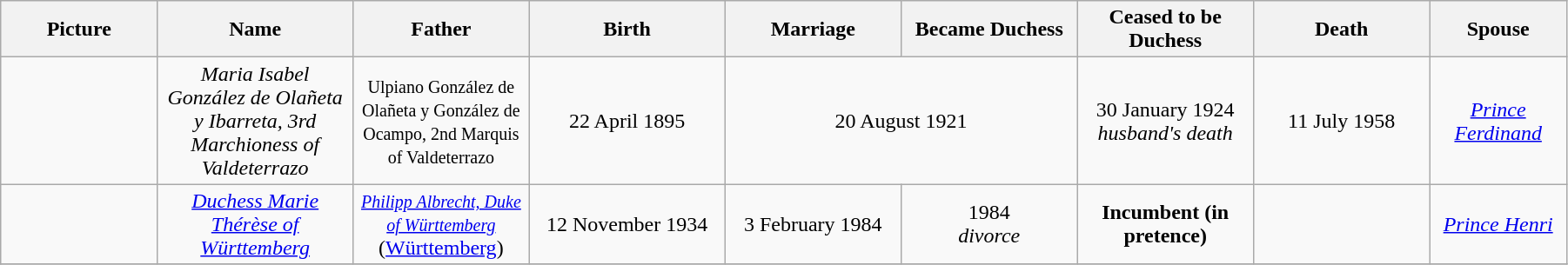<table width=95% class="wikitable">
<tr>
<th width = "8%">Picture</th>
<th width = "10%">Name</th>
<th width = "9%">Father</th>
<th width = "10%">Birth</th>
<th width = "9%">Marriage</th>
<th width = "9%">Became Duchess</th>
<th width = "9%">Ceased to be Duchess</th>
<th width = "9%">Death</th>
<th width = "7%">Spouse</th>
</tr>
<tr>
<td align="center"></td>
<td align="center"><em>Maria Isabel González de Olañeta y Ibarreta, 3rd Marchioness of Valdeterrazo</em></td>
<td align="center"><small>Ulpiano González de Olañeta y González de Ocampo, 2nd Marquis of Valdeterrazo</small></td>
<td align="center">22 April 1895</td>
<td align="center" colspan="2">20 August 1921</td>
<td align="center">30 January 1924<br><em>husband's death</em></td>
<td align="center">11 July 1958</td>
<td align="center"><a href='#'><em>Prince Ferdinand</em></a></td>
</tr>
<tr>
<td align="center"></td>
<td align="center"><em><a href='#'>Duchess Marie Thérèse of Württemberg</a></em><br></td>
<td align="center"><small><em><a href='#'>Philipp Albrecht, Duke of Württemberg</a></em></small><br>(<a href='#'>Württemberg</a>)</td>
<td align="center">12 November 1934</td>
<td align="center">3 February 1984</td>
<td align="center">1984<br><em>divorce</em></td>
<td align="center"><strong>Incumbent (in pretence)</strong></td>
<td align="center"></td>
<td align="center"><a href='#'><em>Prince Henri</em></a></td>
</tr>
<tr>
</tr>
</table>
